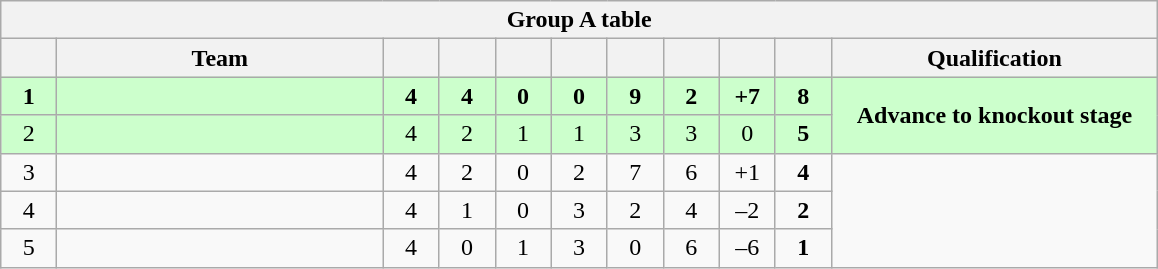<table class="wikitable" style="text-align: center;">
<tr>
<th colspan="11">Group A table</th>
</tr>
<tr>
<th width=30></th>
<th width="210">Team</th>
<th width=30></th>
<th width=30></th>
<th width=30></th>
<th width=30></th>
<th width=30></th>
<th width=30></th>
<th width=30></th>
<th width=30></th>
<th width=210>Qualification</th>
</tr>
<tr bgcolor=#ccffcc>
<td><strong>1</strong></td>
<td align="left"><strong></strong></td>
<td><strong>4</strong></td>
<td><strong>4</strong></td>
<td><strong>0</strong></td>
<td><strong>0</strong></td>
<td><strong>9</strong></td>
<td><strong>2</strong></td>
<td><strong>+7</strong></td>
<td><strong>8</strong></td>
<td rowspan="2"><strong>Advance to knockout stage</strong></td>
</tr>
<tr bgcolor=#ccffcc>
<td>2</td>
<td align="left"></td>
<td>4</td>
<td>2</td>
<td>1</td>
<td>1</td>
<td>3</td>
<td>3</td>
<td>0</td>
<td><strong>5</strong></td>
</tr>
<tr>
<td>3</td>
<td align="left"></td>
<td>4</td>
<td>2</td>
<td>0</td>
<td>2</td>
<td>7</td>
<td>6</td>
<td>+1</td>
<td><strong>4</strong></td>
<td rowspan="3"></td>
</tr>
<tr>
<td>4</td>
<td align="left"></td>
<td>4</td>
<td>1</td>
<td>0</td>
<td>3</td>
<td>2</td>
<td>4</td>
<td>–2</td>
<td><strong>2</strong></td>
</tr>
<tr>
<td>5</td>
<td align="left"></td>
<td>4</td>
<td>0</td>
<td>1</td>
<td>3</td>
<td>0</td>
<td>6</td>
<td>–6</td>
<td><strong>1</strong></td>
</tr>
</table>
